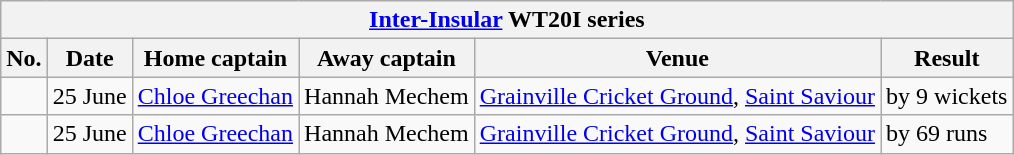<table class="wikitable">
<tr>
<th colspan="6"><a href='#'>Inter-Insular</a> WT20I series</th>
</tr>
<tr>
<th>No.</th>
<th>Date</th>
<th>Home captain</th>
<th>Away captain</th>
<th>Venue</th>
<th>Result</th>
</tr>
<tr>
<td></td>
<td>25 June</td>
<td><a href='#'>Chloe Greechan</a></td>
<td>Hannah Mechem</td>
<td><a href='#'>Grainville Cricket Ground</a>, <a href='#'>Saint Saviour</a></td>
<td> by 9 wickets</td>
</tr>
<tr>
<td></td>
<td>25 June</td>
<td><a href='#'>Chloe Greechan</a></td>
<td>Hannah Mechem</td>
<td><a href='#'>Grainville Cricket Ground</a>, <a href='#'>Saint Saviour</a></td>
<td> by 69 runs</td>
</tr>
</table>
